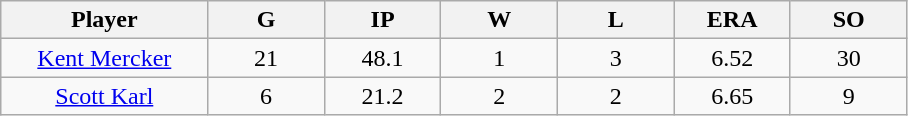<table class="wikitable sortable">
<tr>
<th bgcolor="#DDDDFF" width="16%">Player</th>
<th bgcolor="#DDDDFF" width="9%">G</th>
<th bgcolor="#DDDDFF" width="9%">IP</th>
<th bgcolor="#DDDDFF" width="9%">W</th>
<th bgcolor="#DDDDFF" width="9%">L</th>
<th bgcolor="#DDDDFF" width="9%">ERA</th>
<th bgcolor="#DDDDFF" width="9%">SO</th>
</tr>
<tr align=center>
<td><a href='#'>Kent Mercker</a></td>
<td>21</td>
<td>48.1</td>
<td>1</td>
<td>3</td>
<td>6.52</td>
<td>30</td>
</tr>
<tr align=center>
<td><a href='#'>Scott Karl</a></td>
<td>6</td>
<td>21.2</td>
<td>2</td>
<td>2</td>
<td>6.65</td>
<td>9</td>
</tr>
</table>
